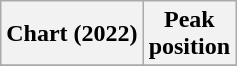<table class="wikitable plainrowheaders" style="text-align:center">
<tr>
<th scope="col">Chart (2022)</th>
<th scope="col">Peak<br>position</th>
</tr>
<tr>
</tr>
</table>
